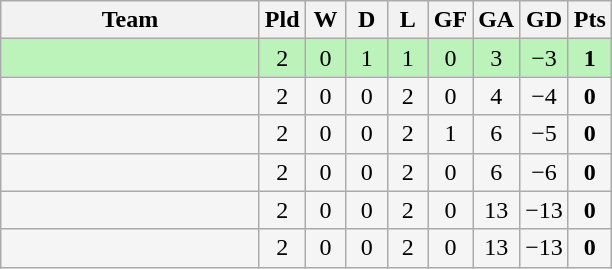<table class="wikitable" style="text-align: center;">
<tr>
<th width=165>Team</th>
<th width=20>Pld</th>
<th width=20>W</th>
<th width=20>D</th>
<th width=20>L</th>
<th width=20>GF</th>
<th width=20>GA</th>
<th width=20>GD</th>
<th width=20>Pts</th>
</tr>
<tr align=center style="background:#BBF3BB;">
<td style="text-align:left;"></td>
<td>2</td>
<td>0</td>
<td>1</td>
<td>1</td>
<td>0</td>
<td>3</td>
<td>−3</td>
<td><strong>1</strong></td>
</tr>
<tr align=center style="background:#f5f5f5;">
<td style="text-align:left;"></td>
<td>2</td>
<td>0</td>
<td>0</td>
<td>2</td>
<td>0</td>
<td>4</td>
<td>−4</td>
<td><strong>0</strong></td>
</tr>
<tr align=center style="background:#f5f5f5;">
<td style="text-align:left;"></td>
<td>2</td>
<td>0</td>
<td>0</td>
<td>2</td>
<td>1</td>
<td>6</td>
<td>−5</td>
<td><strong>0</strong></td>
</tr>
<tr align=center style="background:#f5f5f5;">
<td style="text-align:left;"></td>
<td>2</td>
<td>0</td>
<td>0</td>
<td>2</td>
<td>0</td>
<td>6</td>
<td>−6</td>
<td><strong>0</strong></td>
</tr>
<tr align=center style="background:#f5f5f5;">
<td style="text-align:left;"></td>
<td>2</td>
<td>0</td>
<td>0</td>
<td>2</td>
<td>0</td>
<td>13</td>
<td>−13</td>
<td><strong>0</strong></td>
</tr>
<tr align=center style="background:#f5f5f5;">
<td style="text-align:left;"></td>
<td>2</td>
<td>0</td>
<td>0</td>
<td>2</td>
<td>0</td>
<td>13</td>
<td>−13</td>
<td><strong>0</strong></td>
</tr>
</table>
